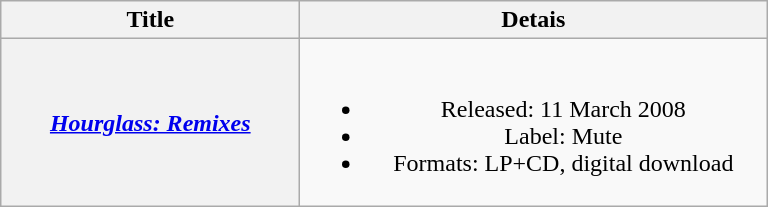<table class="wikitable plainrowheaders" style="text-align:center">
<tr>
<th scope="col" style="width:12em;">Title</th>
<th scope="col" style="width:19em;">Detais</th>
</tr>
<tr>
<th scope="row"><em><a href='#'>Hourglass: Remixes</a></em></th>
<td><br><ul><li>Released: 11 March 2008</li><li>Label: Mute</li><li>Formats: LP+CD, digital download</li></ul></td>
</tr>
</table>
